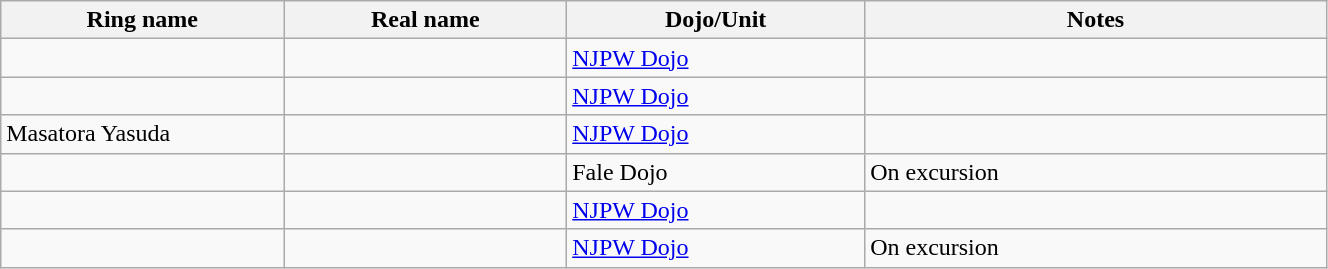<table class="wikitable sortable" width="70%;">
<tr>
<th width="19%">Ring name</th>
<th width="19%">Real name</th>
<th width="20%">Dojo/Unit</th>
<th width="31%">Notes</th>
</tr>
<tr>
<td></td>
<td></td>
<td><a href='#'>NJPW Dojo</a></td>
<td></td>
</tr>
<tr>
<td></td>
<td></td>
<td><a href='#'>NJPW Dojo</a></td>
<td></td>
</tr>
<tr>
<td>Masatora Yasuda</td>
<td></td>
<td><a href='#'>NJPW Dojo</a></td>
<td></td>
</tr>
<tr>
<td></td>
<td></td>
<td>Fale Dojo</td>
<td>On excursion</td>
</tr>
<tr>
<td></td>
<td></td>
<td><a href='#'>NJPW Dojo</a></td>
<td></td>
</tr>
<tr>
<td></td>
<td></td>
<td><a href='#'>NJPW Dojo</a></td>
<td>On excursion</td>
</tr>
</table>
